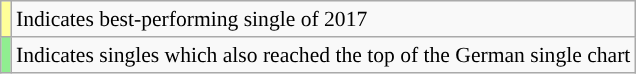<table class="wikitable" style="font-size:90%">
<tr>
<td style="background-color:#FFFF99"></td>
<td>Indicates best-performing single of 2017</td>
</tr>
<tr>
<td style="background-color:lightgreen"></td>
<td>Indicates singles which also reached the top of the German single chart</td>
</tr>
</table>
